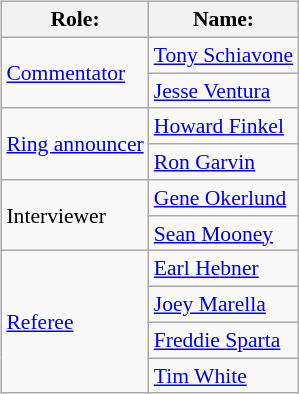<table class=wikitable style="font-size:90%; margin: 0.5em 0 0.5em 1em; float: right; clear: right;">
<tr>
<th>Role:</th>
<th>Name:</th>
</tr>
<tr>
<td rowspan=2><a href='#'>Commentator</a></td>
<td><a href='#'>Tony Schiavone</a></td>
</tr>
<tr>
<td><a href='#'>Jesse Ventura</a></td>
</tr>
<tr>
<td rowspan=2><a href='#'>Ring announcer</a></td>
<td><a href='#'>Howard Finkel</a></td>
</tr>
<tr>
<td><a href='#'>Ron Garvin</a></td>
</tr>
<tr>
<td rowspan=2>Interviewer</td>
<td><a href='#'>Gene Okerlund</a></td>
</tr>
<tr>
<td><a href='#'>Sean Mooney</a></td>
</tr>
<tr>
<td rowspan=4><a href='#'>Referee</a></td>
<td><a href='#'>Earl Hebner</a></td>
</tr>
<tr>
<td><a href='#'>Joey Marella</a></td>
</tr>
<tr>
<td><a href='#'>Freddie Sparta</a></td>
</tr>
<tr>
<td><a href='#'>Tim White</a></td>
</tr>
</table>
